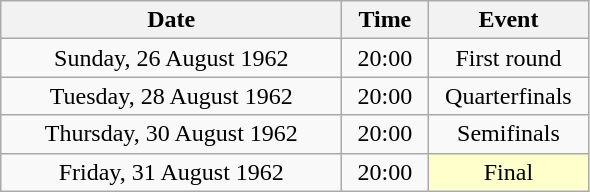<table class = "wikitable" style="text-align:center;">
<tr>
<th width=220>Date</th>
<th width=50>Time</th>
<th width=100>Event</th>
</tr>
<tr>
<td>Sunday, 26 August 1962</td>
<td>20:00</td>
<td>First round</td>
</tr>
<tr>
<td>Tuesday, 28 August 1962</td>
<td>20:00</td>
<td>Quarterfinals</td>
</tr>
<tr>
<td>Thursday, 30 August 1962</td>
<td>20:00</td>
<td>Semifinals</td>
</tr>
<tr>
<td>Friday, 31 August 1962</td>
<td>20:00</td>
<td bgcolor=ffffcc>Final</td>
</tr>
</table>
